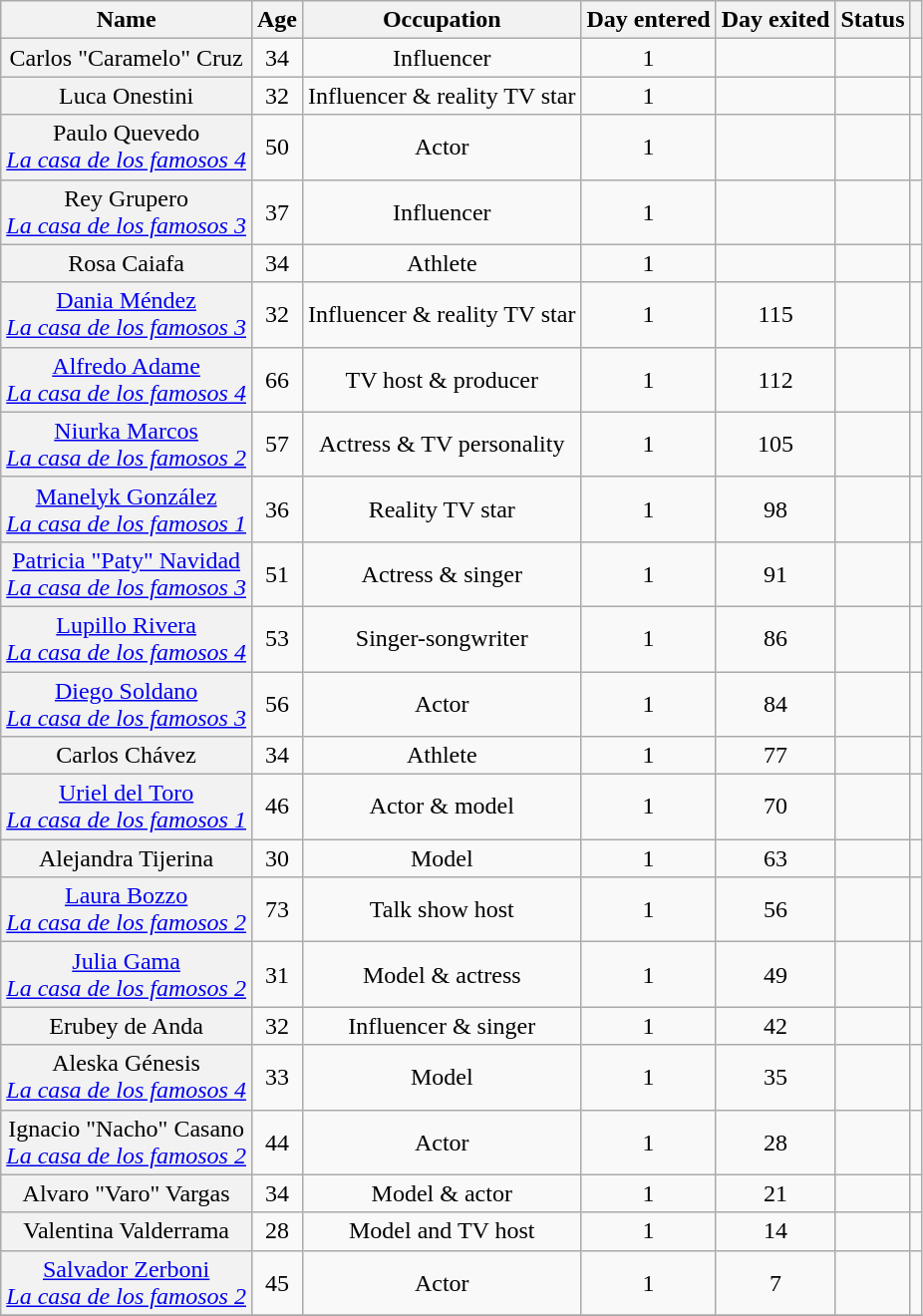<table class="wikitable sortable" style="text-align:center">
<tr>
<th>Name</th>
<th>Age</th>
<th>Occupation</th>
<th>Day entered</th>
<th>Day exited</th>
<th>Status</th>
<th></th>
</tr>
<tr>
<th scope=row style=font-weight:normal>Carlos "Caramelo" Cruz</th>
<td>34</td>
<td>Influencer</td>
<td>1</td>
<td></td>
<td></td>
<td></td>
</tr>
<tr>
<th scope=row style=font-weight:normal>Luca Onestini</th>
<td>32</td>
<td>Influencer & reality TV star</td>
<td>1</td>
<td></td>
<td></td>
<td></td>
</tr>
<tr>
<th scope=row style=font-weight:normal>Paulo Quevedo<br><em><a href='#'>La casa de los famosos 4</a></em></th>
<td>50</td>
<td>Actor</td>
<td>1</td>
<td></td>
<td></td>
<td></td>
</tr>
<tr>
<th scope=row style=font-weight:normal>Rey Grupero<br><em><a href='#'>La casa de los famosos 3</a></em></th>
<td>37</td>
<td>Influencer</td>
<td>1</td>
<td></td>
<td></td>
<td></td>
</tr>
<tr>
<th scope=row style=font-weight:normal>Rosa Caiafa</th>
<td>34</td>
<td>Athlete</td>
<td>1</td>
<td></td>
<td></td>
<td></td>
</tr>
<tr>
<th scope=row style=font-weight:normal><a href='#'>Dania Méndez</a><br><em><a href='#'>La casa de los famosos 3</a></em></th>
<td>32</td>
<td>Influencer & reality TV star</td>
<td>1</td>
<td>115</td>
<td></td>
<td></td>
</tr>
<tr>
<th scope=row style=font-weight:normal><a href='#'>Alfredo Adame</a><br><em><a href='#'>La casa de los famosos 4</a></em></th>
<td>66</td>
<td>TV host & producer</td>
<td>1</td>
<td>112</td>
<td></td>
<td></td>
</tr>
<tr>
<th scope=row style=font-weight:normal><a href='#'>Niurka Marcos</a><br><em><a href='#'>La casa de los famosos 2</a></em></th>
<td>57</td>
<td>Actress & TV personality</td>
<td>1</td>
<td>105</td>
<td></td>
<td></td>
</tr>
<tr>
<th scope=row style=font-weight:normal><a href='#'>Manelyk González</a><br><em><a href='#'>La casa de los famosos 1</a></em></th>
<td>36</td>
<td>Reality TV star</td>
<td>1</td>
<td>98</td>
<td></td>
<td></td>
</tr>
<tr>
<th scope=row style=font-weight:normal><a href='#'>Patricia "Paty" Navidad</a><br><em><a href='#'>La casa de los famosos 3</a></em></th>
<td>51</td>
<td>Actress & singer</td>
<td>1</td>
<td>91</td>
<td></td>
<td></td>
</tr>
<tr>
<th scope=row style=font-weight:normal><a href='#'>Lupillo Rivera</a><br><em><a href='#'>La casa de los famosos 4</a></em></th>
<td>53</td>
<td>Singer-songwriter</td>
<td>1</td>
<td>86</td>
<td></td>
<td></td>
</tr>
<tr>
<th scope=row style=font-weight:normal><a href='#'>Diego Soldano</a><br><em><a href='#'>La casa de los famosos 3</a></em></th>
<td>56</td>
<td>Actor</td>
<td>1</td>
<td>84</td>
<td></td>
<td></td>
</tr>
<tr>
<th scope=row style=font-weight:normal>Carlos Chávez</th>
<td>34</td>
<td>Athlete</td>
<td>1</td>
<td>77</td>
<td></td>
<td></td>
</tr>
<tr>
<th scope=row style=font-weight:normal><a href='#'>Uriel del Toro</a><br><em><a href='#'>La casa de los famosos 1</a></em></th>
<td>46</td>
<td>Actor & model</td>
<td>1</td>
<td>70</td>
<td></td>
<td></td>
</tr>
<tr>
<th scope=row style=font-weight:normal>Alejandra Tijerina</th>
<td>30</td>
<td>Model</td>
<td>1</td>
<td>63</td>
<td></td>
<td></td>
</tr>
<tr>
<th scope=row style=font-weight:normal><a href='#'>Laura Bozzo</a><br><em><a href='#'>La casa de los famosos 2</a></em></th>
<td>73</td>
<td>Talk show host</td>
<td>1</td>
<td>56</td>
<td></td>
<td></td>
</tr>
<tr>
<th scope=row style=font-weight:normal><a href='#'>Julia Gama</a><br><em><a href='#'>La casa de los famosos 2</a></em></th>
<td>31</td>
<td>Model & actress</td>
<td>1</td>
<td>49</td>
<td></td>
<td></td>
</tr>
<tr>
<th scope=row style=font-weight:normal>Erubey de Anda</th>
<td>32</td>
<td>Influencer & singer</td>
<td>1</td>
<td>42</td>
<td></td>
<td></td>
</tr>
<tr>
<th scope=row style=font-weight:normal>Aleska Génesis<br><em><a href='#'>La casa de los famosos 4</a></em></th>
<td>33</td>
<td>Model</td>
<td>1</td>
<td>35</td>
<td></td>
<td></td>
</tr>
<tr>
<th scope=row style=font-weight:normal>Ignacio "Nacho" Casano<br><em><a href='#'>La casa de los famosos 2</a></em></th>
<td>44</td>
<td>Actor</td>
<td>1</td>
<td>28</td>
<td></td>
<td></td>
</tr>
<tr>
<th scope=row style=font-weight:normal>Alvaro "Varo" Vargas</th>
<td>34</td>
<td>Model & actor</td>
<td>1</td>
<td>21</td>
<td></td>
<td></td>
</tr>
<tr>
<th scope=row style=font-weight:normal>Valentina Valderrama</th>
<td>28</td>
<td>Model and TV host</td>
<td>1</td>
<td>14</td>
<td></td>
<td></td>
</tr>
<tr>
<th scope=row style=font-weight:normal><a href='#'>Salvador Zerboni</a><br><em><a href='#'>La casa de los famosos 2</a></em></th>
<td>45</td>
<td>Actor</td>
<td>1</td>
<td>7</td>
<td></td>
<td></td>
</tr>
<tr>
</tr>
</table>
